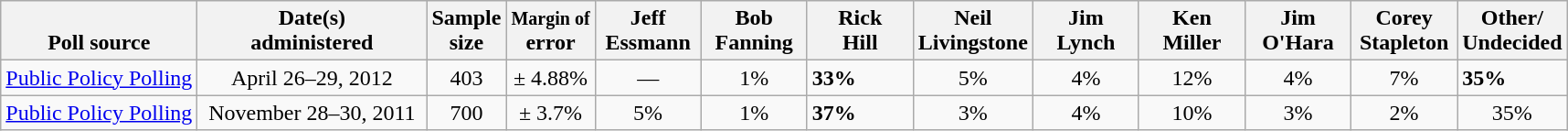<table class="wikitable">
<tr valign= bottom>
<th>Poll source</th>
<th style="width:160px;">Date(s)<br>administered</th>
<th class=small>Sample<br>size</th>
<th><small>Margin of</small><br>error</th>
<th style="width:70px;">Jeff<br>Essmann</th>
<th style="width:70px;">Bob<br>Fanning</th>
<th style="width:70px;">Rick<br>Hill</th>
<th style="width:70px;">Neil<br>Livingstone</th>
<th style="width:70px;">Jim<br>Lynch</th>
<th style="width:70px;">Ken<br>Miller</th>
<th style="width:70px;">Jim<br>O'Hara</th>
<th style="width:70px;">Corey<br>Stapleton</th>
<th style="width:70px;">Other/<br>Undecided</th>
</tr>
<tr>
<td><a href='#'>Public Policy Polling</a></td>
<td align=center>April 26–29, 2012</td>
<td align=center>403</td>
<td align=center>± 4.88%</td>
<td align=center>—</td>
<td align=center>1%</td>
<td><strong>33%</strong></td>
<td align=center>5%</td>
<td align=center>4%</td>
<td align=center>12%</td>
<td align=center>4%</td>
<td align=center>7%</td>
<td><strong>35%</strong></td>
</tr>
<tr>
<td><a href='#'>Public Policy Polling</a></td>
<td align=center>November 28–30, 2011</td>
<td align=center>700</td>
<td align=center>± 3.7%</td>
<td align=center>5%</td>
<td align=center>1%</td>
<td><strong>37%</strong></td>
<td align=center>3%</td>
<td align=center>4%</td>
<td align=center>10%</td>
<td align=center>3%</td>
<td align=center>2%</td>
<td align=center>35%</td>
</tr>
</table>
